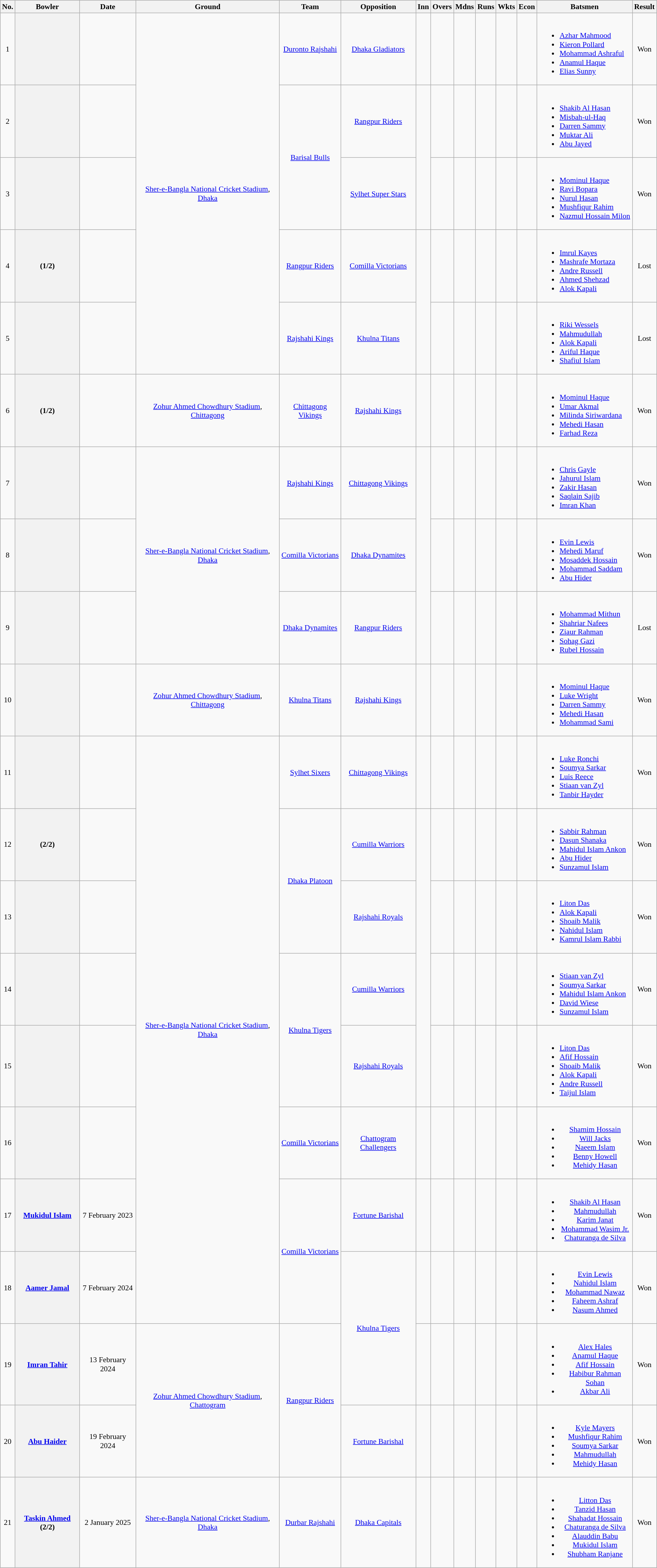<table class="wikitable plainrowheaders sortable" style="font-size:90%;">
<tr align=center>
<th>No.</th>
<th>Bowler</th>
<th>Date</th>
<th>Ground</th>
<th>Team</th>
<th>Opposition</th>
<th>Inn</th>
<th>Overs</th>
<th>Mdns</th>
<th>Runs</th>
<th>Wkts</th>
<th>Econ</th>
<th class="unsortable">Batsmen</th>
<th>Result</th>
</tr>
<tr align=center>
<td>1</td>
<th scope="row"></th>
<td></td>
<td rowspan=5><a href='#'>Sher-e-Bangla National Cricket Stadium</a>, <a href='#'>Dhaka</a></td>
<td><a href='#'>Duronto Rajshahi</a></td>
<td><a href='#'>Dhaka Gladiators</a></td>
<td></td>
<td></td>
<td></td>
<td></td>
<td></td>
<td></td>
<td align=left><br><ul><li><a href='#'>Azhar Mahmood</a></li><li><a href='#'>Kieron Pollard</a></li><li><a href='#'>Mohammad Ashraful</a></li><li><a href='#'>Anamul Haque</a></li><li><a href='#'>Elias Sunny</a></li></ul></td>
<td>Won</td>
</tr>
<tr align=center>
<td>2</td>
<th scope="row"></th>
<td></td>
<td rowspan=2><a href='#'>Barisal Bulls</a></td>
<td><a href='#'>Rangpur Riders</a></td>
<td rowspan=2></td>
<td></td>
<td></td>
<td></td>
<td></td>
<td></td>
<td align=left><br><ul><li><a href='#'>Shakib Al Hasan</a></li><li><a href='#'>Misbah-ul-Haq</a></li><li><a href='#'>Darren Sammy</a></li><li><a href='#'>Muktar Ali</a></li><li><a href='#'>Abu Jayed</a></li></ul></td>
<td>Won</td>
</tr>
<tr align=center>
<td>3</td>
<th scope="row"></th>
<td></td>
<td><a href='#'>Sylhet Super Stars</a></td>
<td></td>
<td></td>
<td></td>
<td></td>
<td></td>
<td align=left><br><ul><li><a href='#'>Mominul Haque</a></li><li><a href='#'>Ravi Bopara</a></li><li><a href='#'>Nurul Hasan</a></li><li><a href='#'>Mushfiqur Rahim</a></li><li><a href='#'>Nazmul Hossain Milon</a></li></ul></td>
<td>Won</td>
</tr>
<tr align=center>
<td>4</td>
<th scope="row"> (1/2)</th>
<td></td>
<td><a href='#'>Rangpur Riders</a></td>
<td><a href='#'>Comilla Victorians</a></td>
<td rowspan=2></td>
<td></td>
<td></td>
<td></td>
<td></td>
<td></td>
<td align=left><br><ul><li><a href='#'>Imrul Kayes</a></li><li><a href='#'>Mashrafe Mortaza</a></li><li><a href='#'>Andre Russell</a></li><li><a href='#'>Ahmed Shehzad</a></li><li><a href='#'>Alok Kapali</a></li></ul></td>
<td>Lost</td>
</tr>
<tr align=center>
<td>5</td>
<th scope="row"></th>
<td></td>
<td><a href='#'>Rajshahi Kings</a></td>
<td><a href='#'>Khulna Titans</a></td>
<td></td>
<td></td>
<td></td>
<td></td>
<td></td>
<td align=left><br><ul><li><a href='#'>Riki Wessels</a></li><li><a href='#'>Mahmudullah</a></li><li><a href='#'>Alok Kapali</a></li><li><a href='#'>Ariful Haque</a></li><li><a href='#'>Shafiul Islam</a></li></ul></td>
<td>Lost</td>
</tr>
<tr align=center>
<td>6</td>
<th scope="row"> (1/2)</th>
<td></td>
<td><a href='#'>Zohur Ahmed Chowdhury Stadium</a>, <a href='#'>Chittagong</a></td>
<td><a href='#'>Chittagong Vikings</a></td>
<td><a href='#'>Rajshahi Kings</a></td>
<td></td>
<td></td>
<td></td>
<td></td>
<td></td>
<td></td>
<td align=left><br><ul><li><a href='#'>Mominul Haque</a></li><li><a href='#'>Umar Akmal</a></li><li><a href='#'>Milinda Siriwardana</a></li><li><a href='#'>Mehedi Hasan</a></li><li><a href='#'>Farhad Reza</a></li></ul></td>
<td>Won</td>
</tr>
<tr align=center>
<td>7</td>
<th scope="row"></th>
<td></td>
<td rowspan=3><a href='#'>Sher-e-Bangla National Cricket Stadium</a>, <a href='#'>Dhaka</a></td>
<td><a href='#'>Rajshahi Kings</a></td>
<td><a href='#'>Chittagong Vikings</a></td>
<td rowspan=3></td>
<td></td>
<td></td>
<td></td>
<td></td>
<td></td>
<td align=left><br><ul><li><a href='#'>Chris Gayle</a></li><li><a href='#'>Jahurul Islam</a></li><li><a href='#'>Zakir Hasan</a></li><li><a href='#'>Saqlain Sajib</a></li><li><a href='#'>Imran Khan</a></li></ul></td>
<td>Won</td>
</tr>
<tr align=center>
<td>8</td>
<th scope="row"></th>
<td></td>
<td><a href='#'>Comilla Victorians</a></td>
<td><a href='#'>Dhaka Dynamites</a></td>
<td></td>
<td></td>
<td></td>
<td></td>
<td></td>
<td align=left><br><ul><li><a href='#'>Evin Lewis</a></li><li><a href='#'>Mehedi Maruf</a></li><li><a href='#'>Mosaddek Hossain</a></li><li><a href='#'>Mohammad Saddam</a></li><li><a href='#'>Abu Hider</a></li></ul></td>
<td>Won</td>
</tr>
<tr align=center>
<td>9</td>
<th scope="row"></th>
<td></td>
<td><a href='#'>Dhaka Dynamites</a></td>
<td><a href='#'>Rangpur Riders</a></td>
<td></td>
<td></td>
<td></td>
<td></td>
<td></td>
<td align=left><br><ul><li><a href='#'>Mohammad Mithun</a></li><li><a href='#'>Shahriar Nafees</a></li><li><a href='#'>Ziaur Rahman</a></li><li><a href='#'>Sohag Gazi</a></li><li><a href='#'>Rubel Hossain</a></li></ul></td>
<td>Lost</td>
</tr>
<tr align=center>
<td>10</td>
<th scope="row"></th>
<td></td>
<td><a href='#'>Zohur Ahmed Chowdhury Stadium</a>, <a href='#'>Chittagong</a></td>
<td><a href='#'>Khulna Titans</a></td>
<td><a href='#'>Rajshahi Kings</a></td>
<td></td>
<td></td>
<td></td>
<td></td>
<td></td>
<td></td>
<td align=left><br><ul><li><a href='#'>Mominul Haque</a></li><li><a href='#'>Luke Wright</a></li><li><a href='#'>Darren Sammy</a></li><li><a href='#'>Mehedi Hasan</a></li><li><a href='#'>Mohammad Sami</a></li></ul></td>
<td>Won</td>
</tr>
<tr align=center>
<td>11</td>
<th scope="row"></th>
<td></td>
<td rowspan=8><a href='#'>Sher-e-Bangla National Cricket Stadium</a>, <a href='#'>Dhaka</a></td>
<td><a href='#'>Sylhet Sixers</a></td>
<td><a href='#'>Chittagong Vikings</a></td>
<td></td>
<td></td>
<td></td>
<td></td>
<td></td>
<td></td>
<td align=left><br><ul><li><a href='#'>Luke Ronchi</a></li><li><a href='#'>Soumya Sarkar</a></li><li><a href='#'>Luis Reece</a></li><li><a href='#'>Stiaan van Zyl</a></li><li><a href='#'>Tanbir Hayder</a></li></ul></td>
<td>Won</td>
</tr>
<tr align=center>
<td>12</td>
<th scope="row"> (2/2)</th>
<td></td>
<td rowspan=2><a href='#'>Dhaka Platoon</a></td>
<td><a href='#'>Cumilla Warriors</a></td>
<td rowspan=4></td>
<td></td>
<td></td>
<td></td>
<td></td>
<td></td>
<td align=left><br><ul><li><a href='#'>Sabbir Rahman</a></li><li><a href='#'>Dasun Shanaka</a></li><li><a href='#'>Mahidul Islam Ankon</a></li><li><a href='#'>Abu Hider</a></li><li><a href='#'>Sunzamul Islam</a></li></ul></td>
<td>Won</td>
</tr>
<tr align=center>
<td>13</td>
<th scope="row"></th>
<td></td>
<td><a href='#'>Rajshahi Royals</a></td>
<td></td>
<td></td>
<td></td>
<td></td>
<td></td>
<td align=left><br><ul><li><a href='#'>Liton Das</a></li><li><a href='#'>Alok Kapali</a></li><li><a href='#'>Shoaib Malik</a></li><li><a href='#'>Nahidul Islam</a></li><li><a href='#'>Kamrul Islam Rabbi</a></li></ul></td>
<td>Won</td>
</tr>
<tr align=center>
<td>14</td>
<th scope="row"></th>
<td></td>
<td rowspan=2><a href='#'>Khulna Tigers</a></td>
<td><a href='#'>Cumilla Warriors</a></td>
<td></td>
<td></td>
<td></td>
<td></td>
<td></td>
<td align=left><br><ul><li><a href='#'>Stiaan van Zyl</a></li><li><a href='#'>Soumya Sarkar</a></li><li><a href='#'>Mahidul Islam Ankon</a></li><li><a href='#'>David Wiese</a></li><li><a href='#'>Sunzamul Islam</a></li></ul></td>
<td>Won</td>
</tr>
<tr align=center>
<td>15</td>
<th scope="row"></th>
<td></td>
<td><a href='#'>Rajshahi Royals</a></td>
<td></td>
<td></td>
<td></td>
<td></td>
<td></td>
<td align=left><br><ul><li><a href='#'>Liton Das</a></li><li><a href='#'>Afif Hossain</a></li><li><a href='#'>Shoaib Malik</a></li><li><a href='#'>Alok Kapali</a></li><li><a href='#'>Andre Russell</a></li><li><a href='#'>Taijul Islam</a></li></ul></td>
<td>Won</td>
</tr>
<tr align=center>
<td>16</td>
<th scope="row"></th>
<td></td>
<td><a href='#'>Comilla Victorians</a></td>
<td><a href='#'>Chattogram Challengers</a></td>
<td></td>
<td></td>
<td></td>
<td></td>
<td></td>
<td></td>
<td><br><ul><li><a href='#'>Shamim Hossain</a></li><li><a href='#'>Will Jacks</a></li><li><a href='#'>Naeem Islam</a></li><li><a href='#'>Benny Howell</a></li><li><a href='#'>Mehidy Hasan</a></li></ul></td>
<td>Won</td>
</tr>
<tr align=center>
<td>17</td>
<th scope=row><a href='#'>Mukidul Islam</a></th>
<td>7 February 2023</td>
<td rowspan=2><a href='#'>Comilla Victorians</a></td>
<td><a href='#'>Fortune Barishal</a></td>
<td></td>
<td></td>
<td></td>
<td></td>
<td></td>
<td></td>
<td><br><ul><li><a href='#'>Shakib Al Hasan</a></li><li><a href='#'>Mahmudullah</a></li><li><a href='#'>Karim Janat</a></li><li><a href='#'>Mohammad Wasim Jr.</a></li><li><a href='#'>Chaturanga de Silva</a></li></ul></td>
<td>Won</td>
</tr>
<tr align=center>
<td>18</td>
<th scope="row"><a href='#'>Aamer Jamal</a></th>
<td>7 February 2024</td>
<td rowspan=2><a href='#'>Khulna Tigers</a></td>
<td></td>
<td></td>
<td></td>
<td></td>
<td></td>
<td></td>
<td><br><ul><li><a href='#'>Evin Lewis</a></li><li><a href='#'>Nahidul Islam</a></li><li><a href='#'>Mohammad Nawaz</a></li><li><a href='#'>Faheem Ashraf</a></li><li><a href='#'>Nasum Ahmed</a></li></ul></td>
<td>Won</td>
</tr>
<tr align=center>
<td>19</td>
<th scope="row"><a href='#'>Imran Tahir</a></th>
<td>13 February 2024</td>
<td rowspan=2><a href='#'>Zohur Ahmed Chowdhury Stadium</a>, <a href='#'>Chattogram</a></td>
<td rowspan=2><a href='#'>Rangpur Riders</a></td>
<td></td>
<td></td>
<td></td>
<td></td>
<td></td>
<td></td>
<td><br><ul><li><a href='#'>Alex Hales</a></li><li><a href='#'>Anamul Haque</a></li><li><a href='#'>Afif Hossain</a></li><li><a href='#'>Habibur Rahman Sohan</a></li><li><a href='#'>Akbar Ali</a></li></ul></td>
<td>Won</td>
</tr>
<tr align=center>
<td>20</td>
<th scope="row"><a href='#'>Abu Haider</a></th>
<td>19 February 2024</td>
<td><a href='#'>Fortune Barishal</a></td>
<td></td>
<td></td>
<td></td>
<td></td>
<td></td>
<td></td>
<td><br><ul><li><a href='#'>Kyle Mayers</a></li><li><a href='#'>Mushfiqur Rahim</a></li><li><a href='#'>Soumya Sarkar</a></li><li><a href='#'>Mahmudullah</a></li><li><a href='#'>Mehidy Hasan</a></li></ul></td>
<td>Won</td>
</tr>
<tr align=center>
<td>21</td>
<th scope="row"><a href='#'>Taskin Ahmed</a> (2/2)</th>
<td>2 January 2025</td>
<td><a href='#'>Sher-e-Bangla National Cricket Stadium</a>,<br><a href='#'>Dhaka</a></td>
<td><a href='#'>Durbar Rajshahi</a></td>
<td><a href='#'>Dhaka Capitals</a></td>
<td></td>
<td></td>
<td></td>
<td></td>
<td></td>
<td></td>
<td><br><ul><li><a href='#'>Litton Das</a></li><li><a href='#'>Tanzid Hasan</a></li><li><a href='#'>Shahadat Hossain</a></li><li><a href='#'>Chaturanga de Silva</a></li><li><a href='#'>Alauddin Babu</a></li><li><a href='#'>Mukidul Islam</a></li><li><a href='#'>Shubham Ranjane</a></li></ul></td>
<td>Won</td>
</tr>
</table>
